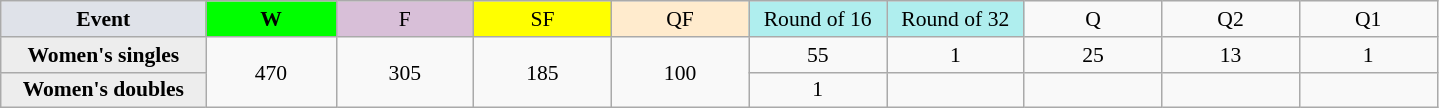<table class=wikitable style=font-size:90%;text-align:center>
<tr>
<td style="width:130px; background:#dfe2e9;"><strong>Event</strong></td>
<td style="width:80px; background:lime;"><strong>W</strong></td>
<td style="width:85px; background:thistle;">F</td>
<td style="width:85px; background:#ff0;">SF</td>
<td style="width:85px; background:#ffebcd;">QF</td>
<td style="width:85px; background:#afeeee;">Round of 16</td>
<td style="width:85px; background:#afeeee;">Round of 32</td>
<td width=85>Q</td>
<td width=85>Q2</td>
<td width=85>Q1</td>
</tr>
<tr>
<th style="background:#ededed;">Women's singles</th>
<td rowspan=2>470</td>
<td rowspan=2>305</td>
<td rowspan=2>185</td>
<td rowspan=2>100</td>
<td>55</td>
<td>1</td>
<td>25</td>
<td>13</td>
<td>1</td>
</tr>
<tr>
<th style="background:#ededed;">Women's doubles</th>
<td>1</td>
<td></td>
<td></td>
<td></td>
<td></td>
</tr>
</table>
